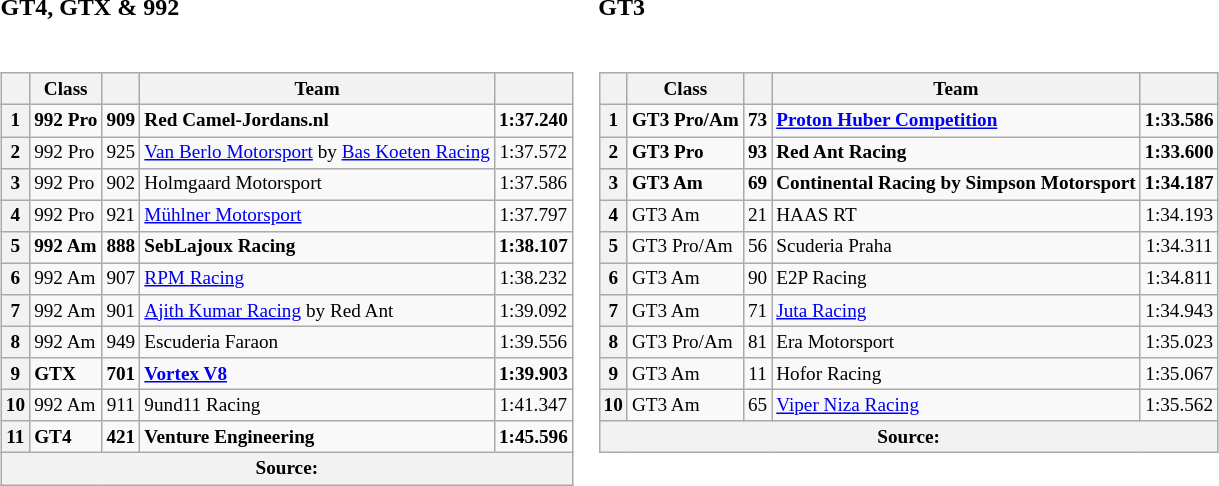<table>
<tr>
<td><br><h4>GT4, GTX & 992</h4><table>
</table>
<table class="wikitable sortable" style="font-size:80%;">
<tr>
<th scope="col"></th>
<th scope="col">Class</th>
<th scope="col"></th>
<th scope="col">Team</th>
<th scope="col"></th>
</tr>
<tr>
<th>1</th>
<td><strong>992 Pro</strong></td>
<td align="center"><strong>909</strong></td>
<td><strong> Red Camel-Jordans.nl</strong></td>
<td align="center"><strong>1:37.240</strong></td>
</tr>
<tr>
<th>2</th>
<td>992 Pro</td>
<td align="center">925</td>
<td> <a href='#'>Van Berlo Motorsport</a> by <a href='#'>Bas Koeten Racing</a></td>
<td align="center">1:37.572</td>
</tr>
<tr>
<th>3</th>
<td>992 Pro</td>
<td align="center">902</td>
<td> Holmgaard Motorsport</td>
<td align="center">1:37.586</td>
</tr>
<tr>
<th>4</th>
<td>992 Pro</td>
<td align="center">921</td>
<td> <a href='#'>Mühlner Motorsport</a></td>
<td align="center">1:37.797</td>
</tr>
<tr>
<th>5</th>
<td><strong>992 Am</strong></td>
<td align="center"><strong>888</strong></td>
<td><strong> SebLajoux Racing</strong></td>
<td align="center"><strong>1:38.107</strong></td>
</tr>
<tr>
<th>6</th>
<td>992 Am</td>
<td align="center">907</td>
<td> <a href='#'>RPM Racing</a></td>
<td align="center">1:38.232</td>
</tr>
<tr>
<th>7</th>
<td>992 Am</td>
<td align="center">901</td>
<td> <a href='#'>Ajith Kumar Racing</a> by Red Ant</td>
<td align="center">1:39.092</td>
</tr>
<tr>
<th>8</th>
<td>992 Am</td>
<td align="center">949</td>
<td> Escuderia Faraon</td>
<td align="center">1:39.556</td>
</tr>
<tr>
<th>9</th>
<td><strong>GTX</strong></td>
<td align="center"><strong>701</strong></td>
<td><strong> <a href='#'>Vortex V8</a></strong></td>
<td align="center"><strong>1:39.903</strong></td>
</tr>
<tr>
<th>10</th>
<td>992 Am</td>
<td align="center">911</td>
<td> 9und11 Racing</td>
<td align="center">1:41.347</td>
</tr>
<tr>
<th>11</th>
<td><strong>GT4</strong></td>
<td align="center"><strong>421</strong></td>
<td><strong> Venture Engineering</strong></td>
<td align="center"><strong>1:45.596</strong></td>
</tr>
<tr>
<th colspan="5">Source:</th>
</tr>
</table>
</td>
<td valign="top"><br><h4>GT3</h4><table>
</table>
<table class="wikitable sortable" style="font-size:80%;">
<tr>
<th scope="col"></th>
<th scope="col">Class</th>
<th scope="col"></th>
<th scope="col">Team</th>
<th scope="col"></th>
</tr>
<tr>
<th>1</th>
<td nowrap><strong>GT3 Pro/Am</strong></td>
<td align="center"><strong>73</strong></td>
<td><strong> <a href='#'>Proton Huber Competition</a></strong></td>
<td align="center"><strong>1:33.586</strong></td>
</tr>
<tr>
<th>2</th>
<td><strong>GT3 Pro</strong></td>
<td align="center"><strong>93</strong></td>
<td><strong> Red Ant Racing</strong></td>
<td align="center"><strong>1:33.600</strong></td>
</tr>
<tr>
<th>3</th>
<td><strong>GT3 Am</strong></td>
<td align="center"><strong>69</strong></td>
<td><strong> Continental Racing by Simpson Motorsport</strong></td>
<td align="center"><strong>1:34.187</strong></td>
</tr>
<tr>
<th>4</th>
<td>GT3 Am</td>
<td align="center">21</td>
<td> HAAS RT</td>
<td align="center">1:34.193</td>
</tr>
<tr>
<th>5</th>
<td>GT3 Pro/Am</td>
<td align="center">56</td>
<td> Scuderia Praha</td>
<td align="center">1:34.311</td>
</tr>
<tr>
<th>6</th>
<td>GT3 Am</td>
<td align="center">90</td>
<td> E2P Racing</td>
<td align="center">1:34.811</td>
</tr>
<tr>
<th>7</th>
<td>GT3 Am</td>
<td align="center">71</td>
<td> <a href='#'>Juta Racing</a></td>
<td align="center">1:34.943</td>
</tr>
<tr>
<th>8</th>
<td>GT3 Pro/Am</td>
<td align="center">81</td>
<td> Era Motorsport</td>
<td align="center">1:35.023</td>
</tr>
<tr>
<th>9</th>
<td>GT3 Am</td>
<td align="center">11</td>
<td> Hofor Racing</td>
<td align="center">1:35.067</td>
</tr>
<tr>
<th>10</th>
<td>GT3 Am</td>
<td align="center">65</td>
<td> <a href='#'>Viper Niza Racing</a></td>
<td align="center">1:35.562</td>
</tr>
<tr>
<th colspan="5">Source:</th>
</tr>
</table>
</td>
</tr>
</table>
